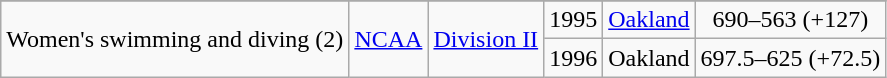<table class="wikitable" style="text-align:center">
<tr>
</tr>
<tr align="center">
<td rowspan="2">Women's swimming and diving (2)</td>
<td rowspan="2"><a href='#'>NCAA</a></td>
<td rowspan="2"><a href='#'>Division II</a></td>
<td>1995</td>
<td><a href='#'>Oakland</a></td>
<td>690–563 (+127)</td>
</tr>
<tr align="center">
<td>1996</td>
<td>Oakland</td>
<td>697.5–625 (+72.5)</td>
</tr>
</table>
